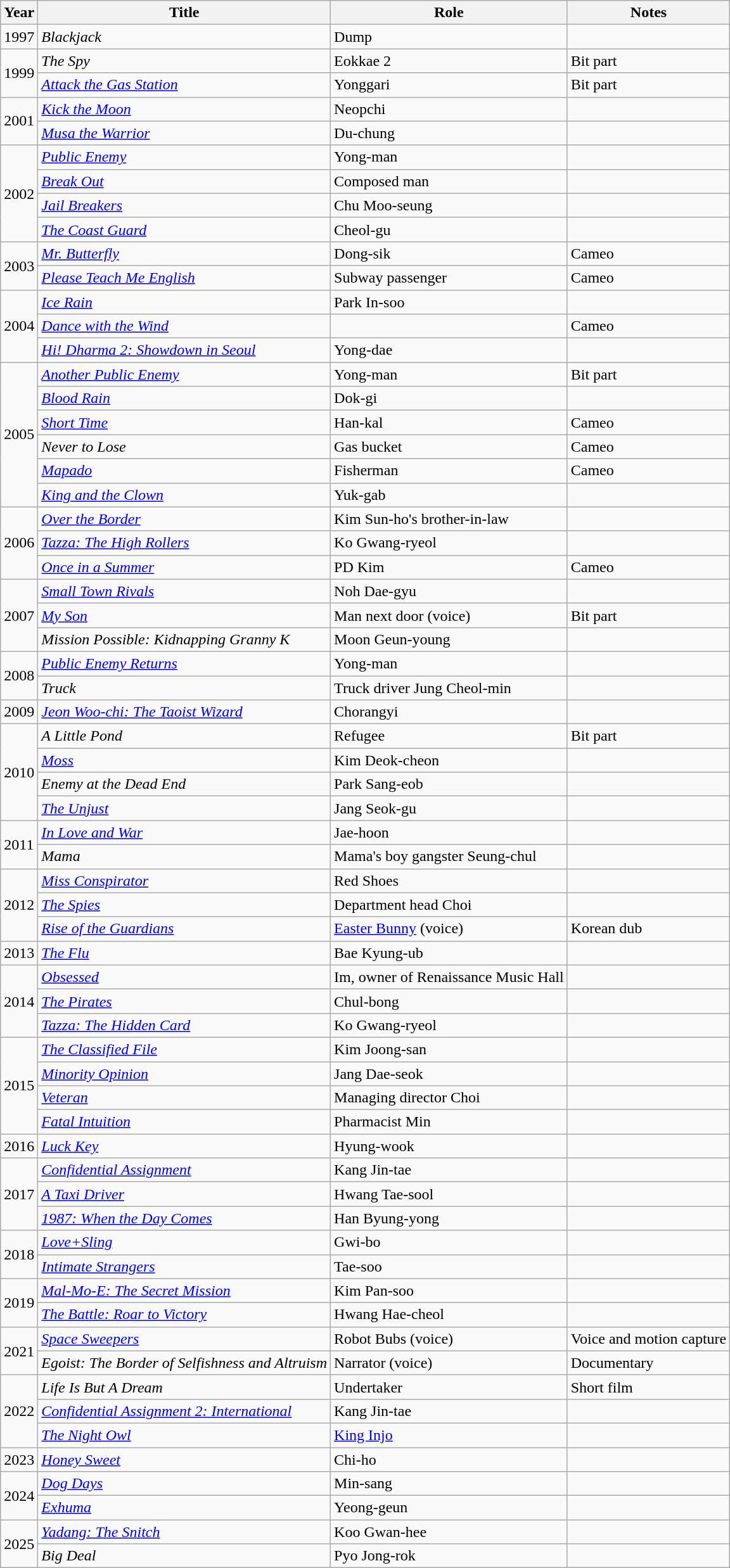<table class="wikitable sortable">
<tr>
<th>Year</th>
<th>Title</th>
<th>Role</th>
<th class="unsortable">Notes</th>
</tr>
<tr>
<td>1997</td>
<td><em>Blackjack</em></td>
<td>Dump</td>
<td></td>
</tr>
<tr>
<td rowspan=2>1999</td>
<td><em>The Spy</em></td>
<td>Eokkae 2</td>
<td>Bit part</td>
</tr>
<tr>
<td><em><a href='#'>Attack the Gas Station</a></em></td>
<td>Yonggari</td>
<td>Bit part</td>
</tr>
<tr>
<td rowspan=2>2001</td>
<td><em><a href='#'>Kick the Moon</a></em></td>
<td>Neopchi </td>
<td></td>
</tr>
<tr>
<td><em><a href='#'>Musa the Warrior</a></em></td>
<td>Du-chung</td>
<td></td>
</tr>
<tr>
<td rowspan=4>2002</td>
<td><em><a href='#'>Public Enemy</a></em></td>
<td>Yong-man</td>
<td></td>
</tr>
<tr>
<td><em><a href='#'>Break Out</a></em></td>
<td>Composed man</td>
<td></td>
</tr>
<tr>
<td><em><a href='#'>Jail Breakers</a></em></td>
<td>Chu Moo-seung</td>
<td></td>
</tr>
<tr>
<td><em><a href='#'>The Coast Guard</a></em></td>
<td>Cheol-gu</td>
<td></td>
</tr>
<tr>
<td rowspan=2>2003</td>
<td><em><a href='#'>Mr. Butterfly</a></em></td>
<td>Dong-sik</td>
<td>Cameo</td>
</tr>
<tr>
<td><em><a href='#'>Please Teach Me English</a></em></td>
<td>Subway passenger</td>
<td>Cameo</td>
</tr>
<tr>
<td rowspan=3>2004</td>
<td><em><a href='#'>Ice Rain</a></em></td>
<td>Park In-soo</td>
<td></td>
</tr>
<tr>
<td><em><a href='#'>Dance with the Wind</a></em></td>
<td></td>
<td>Cameo</td>
</tr>
<tr>
<td><em><a href='#'>Hi! Dharma 2: Showdown in Seoul</a></em></td>
<td>Yong-dae</td>
<td></td>
</tr>
<tr>
<td rowspan=6>2005</td>
<td><em><a href='#'>Another Public Enemy</a></em></td>
<td>Yong-man</td>
<td>Bit part</td>
</tr>
<tr>
<td><em><a href='#'>Blood Rain</a></em></td>
<td>Dok-gi</td>
<td></td>
</tr>
<tr>
<td><em><a href='#'>Short Time</a></em></td>
<td>Han-kal</td>
<td>Cameo</td>
</tr>
<tr>
<td><em>Never to Lose</em></td>
<td>Gas bucket</td>
<td>Cameo</td>
</tr>
<tr>
<td><em><a href='#'>Mapado</a></em></td>
<td>Fisherman</td>
<td>Cameo</td>
</tr>
<tr>
<td><em><a href='#'>King and the Clown</a></em></td>
<td>Yuk-gab</td>
<td></td>
</tr>
<tr>
<td rowspan=3>2006</td>
<td><em><a href='#'>Over the Border</a></em></td>
<td>Kim Sun-ho's brother-in-law</td>
<td></td>
</tr>
<tr>
<td><em><a href='#'>Tazza: The High Rollers</a></em></td>
<td>Ko Gwang-ryeol</td>
<td></td>
</tr>
<tr>
<td><em><a href='#'>Once in a Summer</a></em></td>
<td>PD Kim</td>
<td>Cameo</td>
</tr>
<tr>
<td rowspan=3>2007</td>
<td><em><a href='#'>Small Town Rivals</a></em></td>
<td>Noh Dae-gyu</td>
<td></td>
</tr>
<tr>
<td><em><a href='#'>My Son</a></em></td>
<td>Man next door (voice)</td>
<td>Bit part</td>
</tr>
<tr>
<td><em>Mission Possible: Kidnapping Granny K</em></td>
<td>Moon Geun-young</td>
<td></td>
</tr>
<tr>
<td rowspan=2>2008</td>
<td><em><a href='#'>Public Enemy Returns</a></em></td>
<td>Yong-man</td>
<td></td>
</tr>
<tr>
<td><em>Truck</em></td>
<td>Truck driver Jung Cheol-min</td>
<td></td>
</tr>
<tr>
<td>2009</td>
<td><em><a href='#'>Jeon Woo-chi: The Taoist Wizard</a></em></td>
<td>Chorangyi</td>
<td></td>
</tr>
<tr>
<td rowspan=4>2010</td>
<td><em>A Little Pond</em></td>
<td>Refugee</td>
<td>Bit part</td>
</tr>
<tr>
<td><em><a href='#'>Moss</a></em></td>
<td>Kim Deok-cheon</td>
<td></td>
</tr>
<tr>
<td><em>Enemy at the Dead End</em></td>
<td>Park Sang-eob</td>
<td></td>
</tr>
<tr>
<td><em><a href='#'>The Unjust</a></em></td>
<td>Jang Seok-gu</td>
<td></td>
</tr>
<tr>
<td rowspan=2>2011</td>
<td><em><a href='#'>In Love and War</a></em></td>
<td>Jae-hoon</td>
<td></td>
</tr>
<tr>
<td><em>Mama</em></td>
<td>Mama's boy gangster Seung-chul</td>
<td></td>
</tr>
<tr>
<td rowspan=3>2012</td>
<td><em><a href='#'>Miss Conspirator</a></em></td>
<td>Red Shoes</td>
<td></td>
</tr>
<tr>
<td><em><a href='#'>The Spies</a></em></td>
<td>Department head Choi</td>
<td></td>
</tr>
<tr>
<td><em><a href='#'>Rise of the Guardians</a></em></td>
<td><a href='#'>Easter Bunny</a> (voice)</td>
<td>Korean dub</td>
</tr>
<tr>
<td>2013</td>
<td><em><a href='#'>The Flu</a></em></td>
<td>Bae Kyung-ub</td>
<td></td>
</tr>
<tr>
<td rowspan=3>2014</td>
<td><em><a href='#'>Obsessed</a></em></td>
<td>Im, owner of Renaissance Music Hall</td>
<td></td>
</tr>
<tr>
<td><em><a href='#'>The Pirates</a></em></td>
<td>Chul-bong</td>
<td></td>
</tr>
<tr>
<td><em><a href='#'>Tazza: The Hidden Card</a></em></td>
<td>Ko Gwang-ryeol</td>
<td></td>
</tr>
<tr>
<td rowspan=4>2015</td>
<td><em><a href='#'>The Classified File</a></em></td>
<td>Kim Joong-san</td>
<td></td>
</tr>
<tr>
<td><em><a href='#'>Minority Opinion</a></em></td>
<td>Jang Dae-seok</td>
<td></td>
</tr>
<tr>
<td><em><a href='#'>Veteran</a></em></td>
<td>Managing director Choi</td>
<td></td>
</tr>
<tr>
<td><em><a href='#'>Fatal Intuition</a></em></td>
<td>Pharmacist Min</td>
<td></td>
</tr>
<tr>
<td>2016</td>
<td><em><a href='#'>Luck Key</a></em></td>
<td>Hyung-wook</td>
<td></td>
</tr>
<tr>
<td rowspan=3>2017</td>
<td><em><a href='#'>Confidential Assignment</a></em></td>
<td>Kang Jin-tae</td>
<td></td>
</tr>
<tr>
<td><em><a href='#'>A Taxi Driver</a></em></td>
<td>Hwang Tae-sool</td>
<td></td>
</tr>
<tr>
<td><em><a href='#'>1987: When the Day Comes</a></em></td>
<td>Han Byung-yong</td>
<td></td>
</tr>
<tr>
<td rowspan=2>2018</td>
<td><em><a href='#'>Love+Sling</a></em></td>
<td>Gwi-bo</td>
<td></td>
</tr>
<tr>
<td><em><a href='#'>Intimate Strangers</a></em></td>
<td>Tae-soo</td>
<td></td>
</tr>
<tr>
<td rowspan=2>2019</td>
<td><em><a href='#'>Mal-Mo-E: The Secret Mission</a></em></td>
<td>Kim Pan-soo</td>
<td></td>
</tr>
<tr>
<td><em><a href='#'>The Battle: Roar to Victory</a></em></td>
<td>Hwang Hae-cheol</td>
<td></td>
</tr>
<tr>
<td rowspan="2">2021</td>
<td><em><a href='#'>Space Sweepers</a></em></td>
<td>Robot Bubs (voice)</td>
<td>Voice and motion capture</td>
</tr>
<tr>
<td><em>Egoist: The Border of Selfishness and Altruism</em></td>
<td>Narrator (voice)</td>
<td>Documentary</td>
</tr>
<tr>
<td rowspan=3>2022</td>
<td><em>Life Is But A Dream</em></td>
<td>Undertaker</td>
<td>Short film</td>
</tr>
<tr>
<td><em><a href='#'>Confidential Assignment 2: International</a></em></td>
<td>Kang Jin-tae</td>
<td></td>
</tr>
<tr>
<td><em><a href='#'>The Night Owl</a></em></td>
<td><a href='#'>King Injo</a></td>
<td></td>
</tr>
<tr>
<td>2023</td>
<td><em><a href='#'>Honey Sweet</a></em></td>
<td>Chi-ho</td>
<td></td>
</tr>
<tr>
<td rowspan="2">2024</td>
<td><em><a href='#'>Dog Days</a></em></td>
<td>Min-sang</td>
<td></td>
</tr>
<tr>
<td><em><a href='#'>Exhuma</a></em></td>
<td>Yeong-geun</td>
<td></td>
</tr>
<tr>
<td rowspan=2>2025</td>
<td><em><a href='#'>Yadang: The Snitch</a></em></td>
<td>Koo Gwan-hee</td>
<td></td>
</tr>
<tr>
<td><em>Big Deal</em></td>
<td>Pyo Jong-rok</td>
<td></td>
</tr>
</table>
